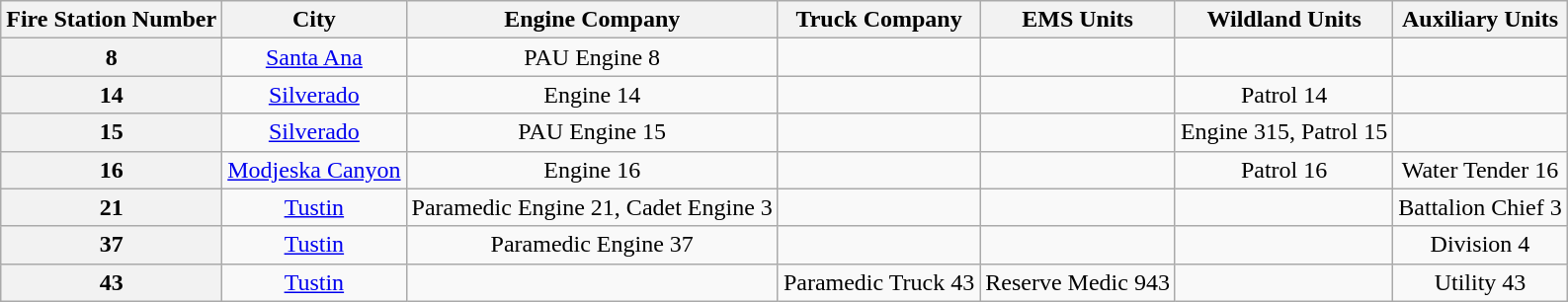<table class="wikitable" style="text-align:center;">
<tr>
<th>Fire Station Number</th>
<th>City</th>
<th>Engine Company</th>
<th>Truck Company</th>
<th>EMS Units</th>
<th>Wildland Units</th>
<th>Auxiliary Units</th>
</tr>
<tr>
<th>8</th>
<td><a href='#'>Santa Ana</a></td>
<td>PAU Engine 8</td>
<td></td>
<td></td>
<td></td>
<td></td>
</tr>
<tr>
<th>14</th>
<td><a href='#'>Silverado</a></td>
<td>Engine 14</td>
<td></td>
<td></td>
<td>Patrol 14</td>
<td></td>
</tr>
<tr>
<th>15</th>
<td><a href='#'>Silverado</a></td>
<td>PAU Engine 15</td>
<td></td>
<td></td>
<td>Engine 315, Patrol 15</td>
<td></td>
</tr>
<tr>
<th>16</th>
<td><a href='#'>Modjeska Canyon</a></td>
<td>Engine 16</td>
<td></td>
<td></td>
<td>Patrol 16</td>
<td>Water Tender 16</td>
</tr>
<tr>
<th>21</th>
<td><a href='#'>Tustin</a></td>
<td>Paramedic Engine 21, Cadet Engine 3</td>
<td></td>
<td></td>
<td></td>
<td>Battalion Chief 3</td>
</tr>
<tr>
<th>37</th>
<td><a href='#'>Tustin</a></td>
<td>Paramedic Engine 37</td>
<td></td>
<td></td>
<td></td>
<td>Division 4</td>
</tr>
<tr>
<th>43</th>
<td><a href='#'>Tustin</a></td>
<td></td>
<td>Paramedic Truck 43</td>
<td>Reserve Medic 943</td>
<td></td>
<td>Utility 43</td>
</tr>
</table>
